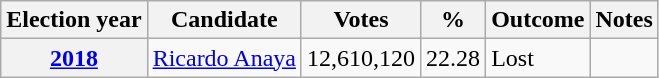<table class="wikitable">
<tr>
<th>Election year</th>
<th>Candidate</th>
<th>Votes</th>
<th>%</th>
<th>Outcome</th>
<th>Notes</th>
</tr>
<tr>
<th><a href='#'>2018</a></th>
<td><a href='#'>Ricardo Anaya</a></td>
<td>12,610,120</td>
<td>22.28</td>
<td> Lost</td>
<td></td>
</tr>
</table>
